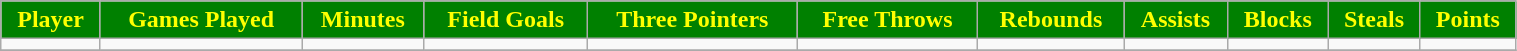<table class="wikitable" width="80%">
<tr align="center"  style="background:green;color:yellow;">
<td><strong>Player</strong></td>
<td><strong>Games Played</strong></td>
<td><strong>Minutes</strong></td>
<td><strong>Field Goals</strong></td>
<td><strong>Three Pointers</strong></td>
<td><strong>Free Throws</strong></td>
<td><strong>Rebounds</strong></td>
<td><strong>Assists</strong></td>
<td><strong>Blocks</strong></td>
<td><strong>Steals</strong></td>
<td><strong>Points</strong></td>
</tr>
<tr align="center" bgcolor="">
<td></td>
<td></td>
<td></td>
<td></td>
<td></td>
<td></td>
<td></td>
<td></td>
<td></td>
<td></td>
<td></td>
</tr>
<tr align="center" bgcolor="">
</tr>
</table>
